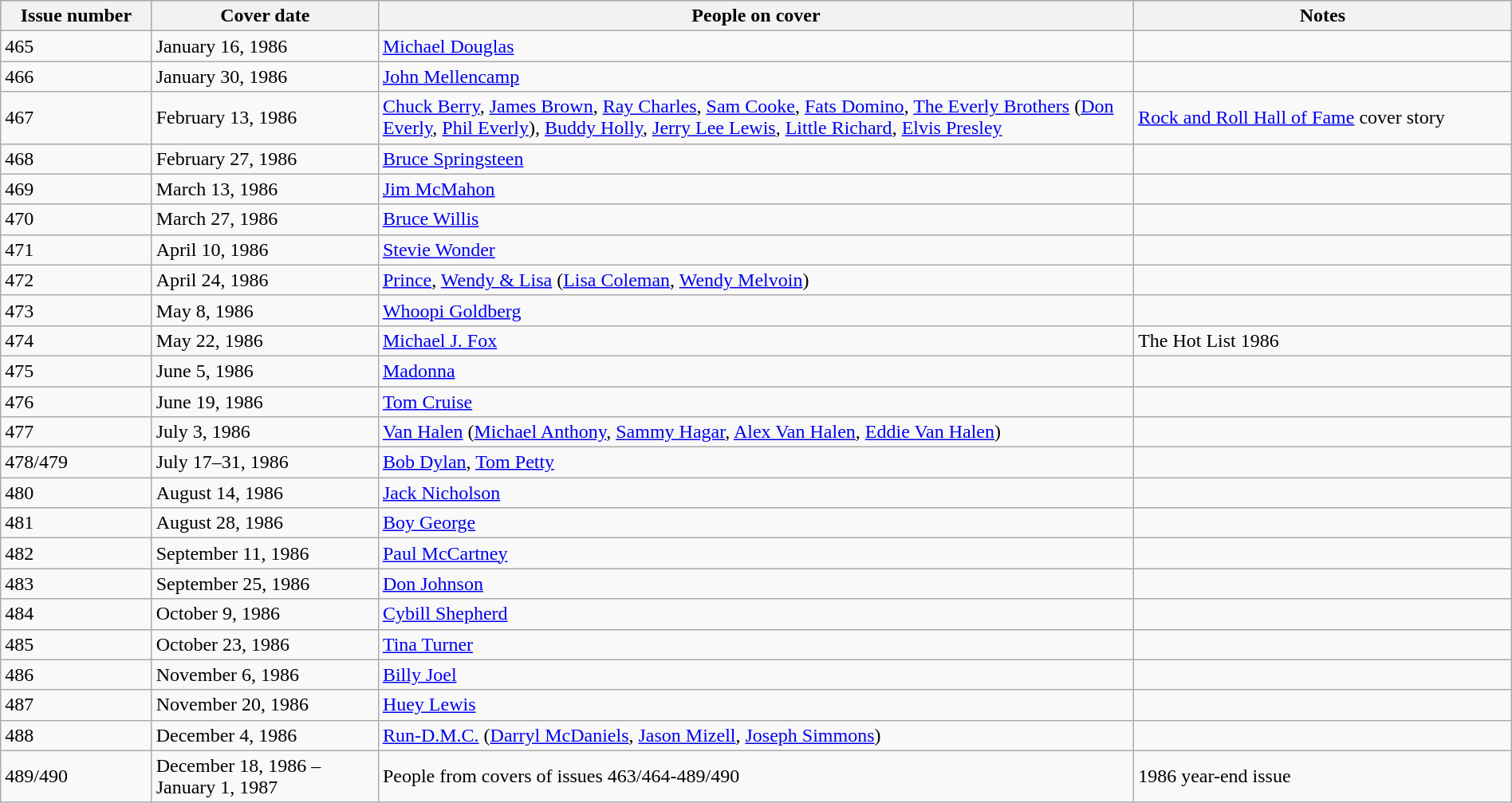<table class="wikitable sortable" style="margin:auto;width:100%;">
<tr style="background:#ccf;">
<th style="width:10%;">Issue number</th>
<th style="width:15%;">Cover date</th>
<th style="width:50%;">People on cover</th>
<th style="width:25%;">Notes</th>
</tr>
<tr>
<td>465</td>
<td>January 16, 1986</td>
<td><a href='#'>Michael Douglas</a></td>
<td></td>
</tr>
<tr>
<td>466</td>
<td>January 30, 1986</td>
<td><a href='#'>John Mellencamp</a></td>
<td></td>
</tr>
<tr>
<td>467</td>
<td>February 13, 1986</td>
<td><a href='#'>Chuck Berry</a>, <a href='#'>James Brown</a>, <a href='#'>Ray Charles</a>, <a href='#'>Sam Cooke</a>, <a href='#'>Fats Domino</a>, <a href='#'>The Everly Brothers</a> (<a href='#'>Don Everly</a>, <a href='#'>Phil Everly</a>), <a href='#'>Buddy Holly</a>, <a href='#'>Jerry Lee Lewis</a>, <a href='#'>Little Richard</a>, <a href='#'>Elvis Presley</a></td>
<td><a href='#'>Rock and Roll Hall of Fame</a> cover story</td>
</tr>
<tr>
<td>468</td>
<td>February 27, 1986</td>
<td><a href='#'>Bruce Springsteen</a></td>
<td></td>
</tr>
<tr>
<td>469</td>
<td>March 13, 1986</td>
<td><a href='#'>Jim McMahon</a></td>
<td></td>
</tr>
<tr>
<td>470</td>
<td>March 27, 1986</td>
<td><a href='#'>Bruce Willis</a></td>
<td></td>
</tr>
<tr>
<td>471</td>
<td>April 10, 1986</td>
<td><a href='#'>Stevie Wonder</a></td>
<td></td>
</tr>
<tr>
<td>472</td>
<td>April 24, 1986</td>
<td><a href='#'>Prince</a>, <a href='#'>Wendy & Lisa</a> (<a href='#'>Lisa Coleman</a>, <a href='#'>Wendy Melvoin</a>)</td>
<td></td>
</tr>
<tr>
<td>473</td>
<td>May 8, 1986</td>
<td><a href='#'>Whoopi Goldberg</a></td>
<td></td>
</tr>
<tr>
<td>474</td>
<td>May 22, 1986</td>
<td><a href='#'>Michael J. Fox</a></td>
<td>The Hot List 1986</td>
</tr>
<tr>
<td>475</td>
<td>June 5, 1986</td>
<td><a href='#'>Madonna</a></td>
<td></td>
</tr>
<tr>
<td>476</td>
<td>June 19, 1986</td>
<td><a href='#'>Tom Cruise</a></td>
<td></td>
</tr>
<tr>
<td>477</td>
<td>July 3, 1986</td>
<td><a href='#'>Van Halen</a> (<a href='#'>Michael Anthony</a>, <a href='#'>Sammy Hagar</a>, <a href='#'>Alex Van Halen</a>, <a href='#'>Eddie Van Halen</a>)</td>
<td></td>
</tr>
<tr>
<td>478/479</td>
<td>July 17–31, 1986</td>
<td><a href='#'>Bob Dylan</a>, <a href='#'>Tom Petty</a></td>
<td></td>
</tr>
<tr>
<td>480</td>
<td>August 14, 1986</td>
<td><a href='#'>Jack Nicholson</a></td>
<td></td>
</tr>
<tr>
<td>481</td>
<td>August 28, 1986</td>
<td><a href='#'>Boy George</a></td>
<td></td>
</tr>
<tr>
<td>482</td>
<td>September 11, 1986</td>
<td><a href='#'>Paul McCartney</a></td>
<td></td>
</tr>
<tr>
<td>483</td>
<td>September 25, 1986</td>
<td><a href='#'>Don Johnson</a></td>
<td></td>
</tr>
<tr>
<td>484</td>
<td>October 9, 1986</td>
<td><a href='#'>Cybill Shepherd</a></td>
<td></td>
</tr>
<tr>
<td>485</td>
<td>October 23, 1986</td>
<td><a href='#'>Tina Turner</a></td>
<td></td>
</tr>
<tr>
<td>486</td>
<td>November 6, 1986</td>
<td><a href='#'>Billy Joel</a></td>
<td></td>
</tr>
<tr>
<td>487</td>
<td>November 20, 1986</td>
<td><a href='#'>Huey Lewis</a></td>
<td></td>
</tr>
<tr>
<td>488</td>
<td>December 4, 1986</td>
<td><a href='#'>Run-D.M.C.</a> (<a href='#'>Darryl McDaniels</a>, <a href='#'>Jason Mizell</a>, <a href='#'>Joseph Simmons</a>)</td>
<td></td>
</tr>
<tr>
<td>489/490</td>
<td>December 18, 1986 – January 1, 1987</td>
<td>People from covers of issues 463/464-489/490</td>
<td>1986 year-end issue</td>
</tr>
</table>
